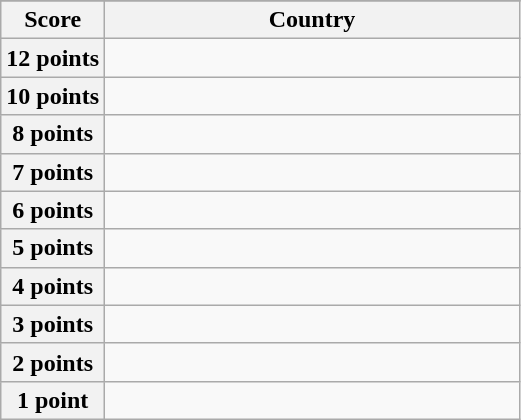<table class="wikitable">
<tr>
</tr>
<tr>
<th scope="col" width="20%">Score</th>
<th scope="col">Country</th>
</tr>
<tr>
<th scope="row">12 points</th>
<td></td>
</tr>
<tr>
<th scope="row">10 points</th>
<td></td>
</tr>
<tr>
<th scope="row">8 points</th>
<td></td>
</tr>
<tr>
<th scope="row">7 points</th>
<td></td>
</tr>
<tr>
<th scope="row">6 points</th>
<td></td>
</tr>
<tr>
<th scope="row">5 points</th>
<td></td>
</tr>
<tr>
<th scope="row">4 points</th>
<td></td>
</tr>
<tr>
<th scope="row">3 points</th>
<td></td>
</tr>
<tr>
<th scope="row">2 points</th>
<td></td>
</tr>
<tr>
<th scope="row">1 point</th>
<td></td>
</tr>
</table>
